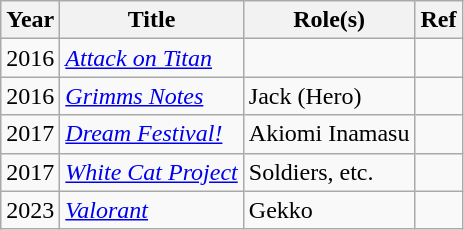<table class="wikitable">
<tr>
<th>Year</th>
<th>Title</th>
<th>Role(s)</th>
<th>Ref</th>
</tr>
<tr>
<td>2016</td>
<td><em><a href='#'>Attack on Titan</a></em></td>
<td></td>
<td></td>
</tr>
<tr>
<td>2016</td>
<td><em><a href='#'>Grimms Notes</a></em></td>
<td>Jack (Hero)</td>
<td></td>
</tr>
<tr>
<td>2017</td>
<td><em><a href='#'>Dream Festival!</a></em></td>
<td>Akiomi Inamasu</td>
<td></td>
</tr>
<tr>
<td>2017</td>
<td><em><a href='#'>White Cat Project</a></em></td>
<td>Soldiers, etc.</td>
<td></td>
</tr>
<tr>
<td>2023</td>
<td><em><a href='#'>Valorant</a></em></td>
<td>Gekko</td>
<td></td>
</tr>
</table>
